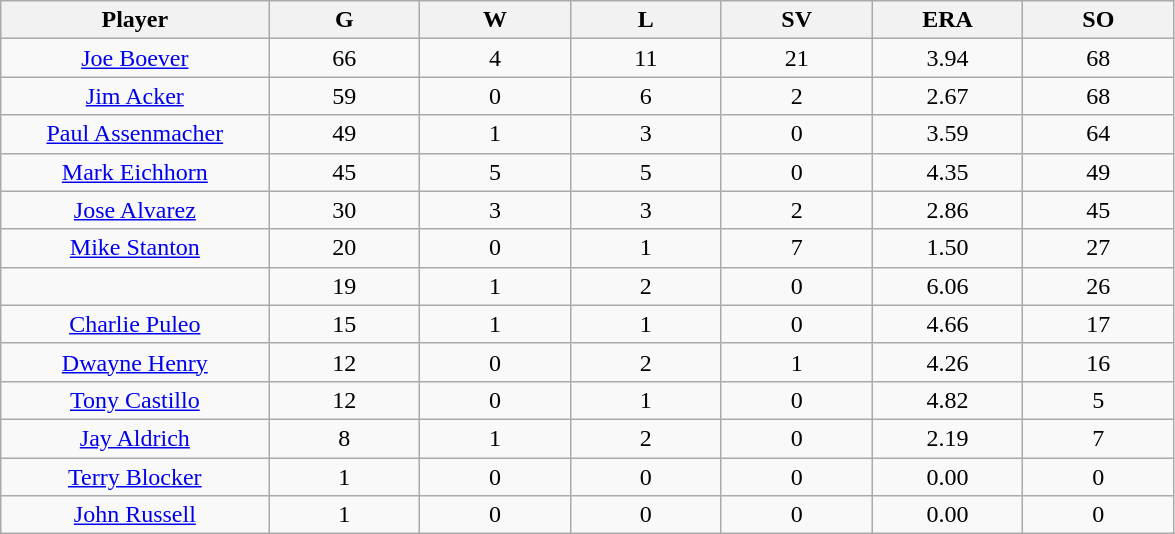<table class="wikitable sortable">
<tr>
<th bgcolor="#DDDDFF" width="16%">Player</th>
<th bgcolor="#DDDDFF" width="9%">G</th>
<th bgcolor="#DDDDFF" width="9%">W</th>
<th bgcolor="#DDDDFF" width="9%">L</th>
<th bgcolor="#DDDDFF" width="9%">SV</th>
<th bgcolor="#DDDDFF" width="9%">ERA</th>
<th bgcolor="#DDDDFF" width="9%">SO</th>
</tr>
<tr align="center">
<td><a href='#'>Joe Boever</a></td>
<td>66</td>
<td>4</td>
<td>11</td>
<td>21</td>
<td>3.94</td>
<td>68</td>
</tr>
<tr align=center>
<td><a href='#'>Jim Acker</a></td>
<td>59</td>
<td>0</td>
<td>6</td>
<td>2</td>
<td>2.67</td>
<td>68</td>
</tr>
<tr align=center>
<td><a href='#'>Paul Assenmacher</a></td>
<td>49</td>
<td>1</td>
<td>3</td>
<td>0</td>
<td>3.59</td>
<td>64</td>
</tr>
<tr align=center>
<td><a href='#'>Mark Eichhorn</a></td>
<td>45</td>
<td>5</td>
<td>5</td>
<td>0</td>
<td>4.35</td>
<td>49</td>
</tr>
<tr align=center>
<td><a href='#'>Jose Alvarez</a></td>
<td>30</td>
<td>3</td>
<td>3</td>
<td>2</td>
<td>2.86</td>
<td>45</td>
</tr>
<tr align=center>
<td><a href='#'>Mike Stanton</a></td>
<td>20</td>
<td>0</td>
<td>1</td>
<td>7</td>
<td>1.50</td>
<td>27</td>
</tr>
<tr align=center>
<td></td>
<td>19</td>
<td>1</td>
<td>2</td>
<td>0</td>
<td>6.06</td>
<td>26</td>
</tr>
<tr align="center">
<td><a href='#'>Charlie Puleo</a></td>
<td>15</td>
<td>1</td>
<td>1</td>
<td>0</td>
<td>4.66</td>
<td>17</td>
</tr>
<tr align=center>
<td><a href='#'>Dwayne Henry</a></td>
<td>12</td>
<td>0</td>
<td>2</td>
<td>1</td>
<td>4.26</td>
<td>16</td>
</tr>
<tr align=center>
<td><a href='#'>Tony Castillo</a></td>
<td>12</td>
<td>0</td>
<td>1</td>
<td>0</td>
<td>4.82</td>
<td>5</td>
</tr>
<tr align=center>
<td><a href='#'>Jay Aldrich</a></td>
<td>8</td>
<td>1</td>
<td>2</td>
<td>0</td>
<td>2.19</td>
<td>7</td>
</tr>
<tr align=center>
<td><a href='#'>Terry Blocker</a></td>
<td>1</td>
<td>0</td>
<td>0</td>
<td>0</td>
<td>0.00</td>
<td>0</td>
</tr>
<tr align=center>
<td><a href='#'>John Russell</a></td>
<td>1</td>
<td>0</td>
<td>0</td>
<td>0</td>
<td>0.00</td>
<td>0</td>
</tr>
</table>
